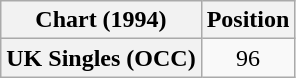<table class="wikitable plainrowheaders" style="text-align:center">
<tr>
<th scope="col">Chart (1994)</th>
<th scope="col">Position</th>
</tr>
<tr>
<th scope="row">UK Singles (OCC)</th>
<td>96</td>
</tr>
</table>
